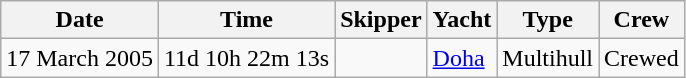<table class="wikitable sortable">
<tr>
<th>Date</th>
<th>Time</th>
<th>Skipper</th>
<th>Yacht</th>
<th>Type</th>
<th>Crew</th>
</tr>
<tr>
<td>17 March 2005</td>
<td>11d 10h 22m 13s</td>
<td></td>
<td><a href='#'>Doha</a></td>
<td>Multihull</td>
<td>Crewed</td>
</tr>
</table>
